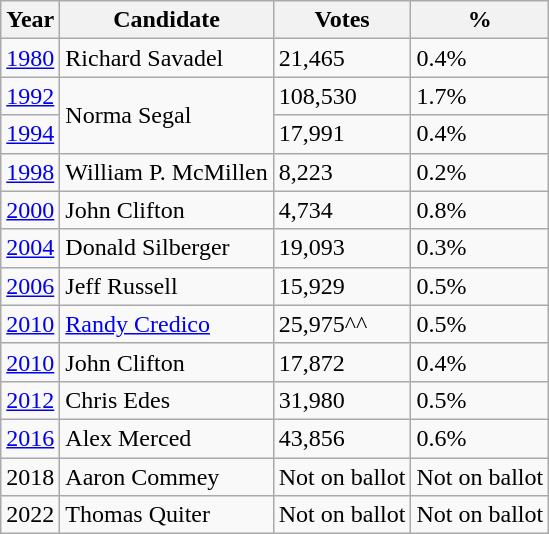<table class="wikitable">
<tr>
<th>Year</th>
<th>Candidate</th>
<th>Votes</th>
<th>%</th>
</tr>
<tr>
<td><a href='#'>1980</a></td>
<td>Richard Savadel</td>
<td>21,465</td>
<td>0.4%</td>
</tr>
<tr>
<td><a href='#'>1992</a></td>
<td rowspan="2">Norma Segal</td>
<td>108,530</td>
<td>1.7%</td>
</tr>
<tr>
<td><a href='#'>1994</a></td>
<td>17,991</td>
<td>0.4%</td>
</tr>
<tr>
<td><a href='#'>1998</a></td>
<td>William P. McMillen</td>
<td>8,223</td>
<td>0.2%</td>
</tr>
<tr>
<td><a href='#'>2000</a></td>
<td>John Clifton</td>
<td>4,734</td>
<td>0.8%</td>
</tr>
<tr>
<td><a href='#'>2004</a></td>
<td>Donald Silberger</td>
<td>19,093</td>
<td>0.3%</td>
</tr>
<tr>
<td><a href='#'>2006</a></td>
<td>Jeff Russell</td>
<td>15,929</td>
<td>0.5%</td>
</tr>
<tr>
<td><a href='#'>2010</a></td>
<td><a href='#'>Randy Credico</a></td>
<td>25,975^^</td>
<td>0.5%</td>
</tr>
<tr>
<td><a href='#'>2010</a></td>
<td>John Clifton</td>
<td>17,872</td>
<td>0.4%</td>
</tr>
<tr>
<td><a href='#'>2012</a></td>
<td>Chris Edes</td>
<td>31,980</td>
<td>0.5%</td>
</tr>
<tr>
<td><a href='#'>2016</a></td>
<td>Alex Merced</td>
<td>43,856</td>
<td>0.6%</td>
</tr>
<tr>
<td>2018</td>
<td>Aaron Commey</td>
<td>Not on ballot</td>
<td>Not on ballot</td>
</tr>
<tr>
<td>2022</td>
<td>Thomas Quiter</td>
<td>Not on ballot</td>
<td>Not on ballot</td>
</tr>
</table>
